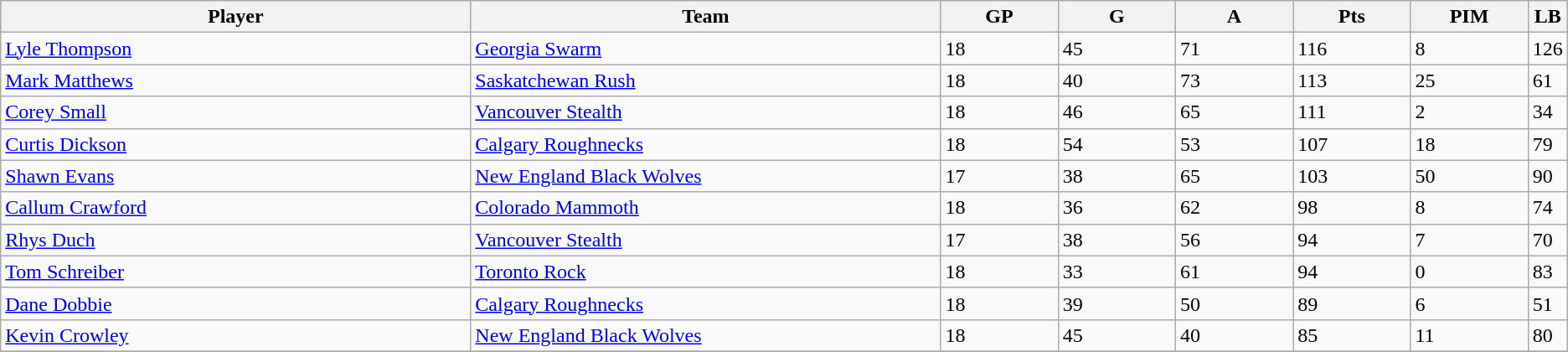<table class="wikitable">
<tr>
<th bgcolor="#DDDDFF" width="30%">Player</th>
<th bgcolor="#DDDDFF" width="30%">Team</th>
<th bgcolor="#DDDDFF" width="7.5%">GP</th>
<th bgcolor="#DDDDFF" width="7.5%">G</th>
<th bgcolor="#DDDDFF" width="7.5%">A</th>
<th bgcolor="#DDDDFF" width="7.5%">Pts</th>
<th bgcolor="#DDDDFF" width="7.5%">PIM</th>
<th bgcolor="#DDDDFF" width="7.5%">LB</th>
</tr>
<tr>
<td><a href='#'>Lyle Thompson</a></td>
<td><a href='#'>Georgia Swarm</a></td>
<td>18</td>
<td>45</td>
<td>71</td>
<td>116</td>
<td>8</td>
<td>126</td>
</tr>
<tr>
<td><a href='#'> Mark Matthews</a></td>
<td><a href='#'>Saskatchewan Rush</a></td>
<td>18</td>
<td>40</td>
<td>73</td>
<td>113</td>
<td>25</td>
<td>61</td>
</tr>
<tr>
<td><a href='#'>Corey Small</a></td>
<td><a href='#'>Vancouver Stealth</a></td>
<td>18</td>
<td>46</td>
<td>65</td>
<td>111</td>
<td>2</td>
<td>34</td>
</tr>
<tr>
<td><a href='#'>Curtis Dickson</a></td>
<td><a href='#'>Calgary Roughnecks</a></td>
<td>18</td>
<td>54</td>
<td>53</td>
<td>107</td>
<td>18</td>
<td>79</td>
</tr>
<tr>
<td><a href='#'>Shawn Evans</a></td>
<td><a href='#'>New England Black Wolves</a></td>
<td>17</td>
<td>38</td>
<td>65</td>
<td>103</td>
<td>50</td>
<td>90</td>
</tr>
<tr>
<td><a href='#'>Callum Crawford</a></td>
<td><a href='#'>Colorado Mammoth</a></td>
<td>18</td>
<td>36</td>
<td>62</td>
<td>98</td>
<td>8</td>
<td>74</td>
</tr>
<tr>
<td><a href='#'>Rhys Duch</a></td>
<td><a href='#'>Vancouver Stealth</a></td>
<td>17</td>
<td>38</td>
<td>56</td>
<td>94</td>
<td>7</td>
<td>70</td>
</tr>
<tr>
<td><a href='#'>Tom Schreiber</a></td>
<td><a href='#'>Toronto Rock</a></td>
<td>18</td>
<td>33</td>
<td>61</td>
<td>94</td>
<td>0</td>
<td>83</td>
</tr>
<tr>
<td><a href='#'>Dane Dobbie</a></td>
<td><a href='#'>Calgary Roughnecks</a></td>
<td>18</td>
<td>39</td>
<td>50</td>
<td>89</td>
<td>6</td>
<td>51</td>
</tr>
<tr>
<td><a href='#'>Kevin Crowley</a></td>
<td><a href='#'>New England Black Wolves</a></td>
<td>18</td>
<td>45</td>
<td>40</td>
<td>85</td>
<td>11</td>
<td>80</td>
</tr>
<tr>
</tr>
</table>
